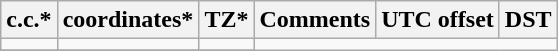<table class="wikitable sortable">
<tr>
<th>c.c.*</th>
<th>coordinates*</th>
<th>TZ*</th>
<th>Comments</th>
<th>UTC offset</th>
<th>DST</th>
</tr>
<tr --->
<td></td>
<td></td>
<td></td>
</tr>
<tr --->
</tr>
</table>
